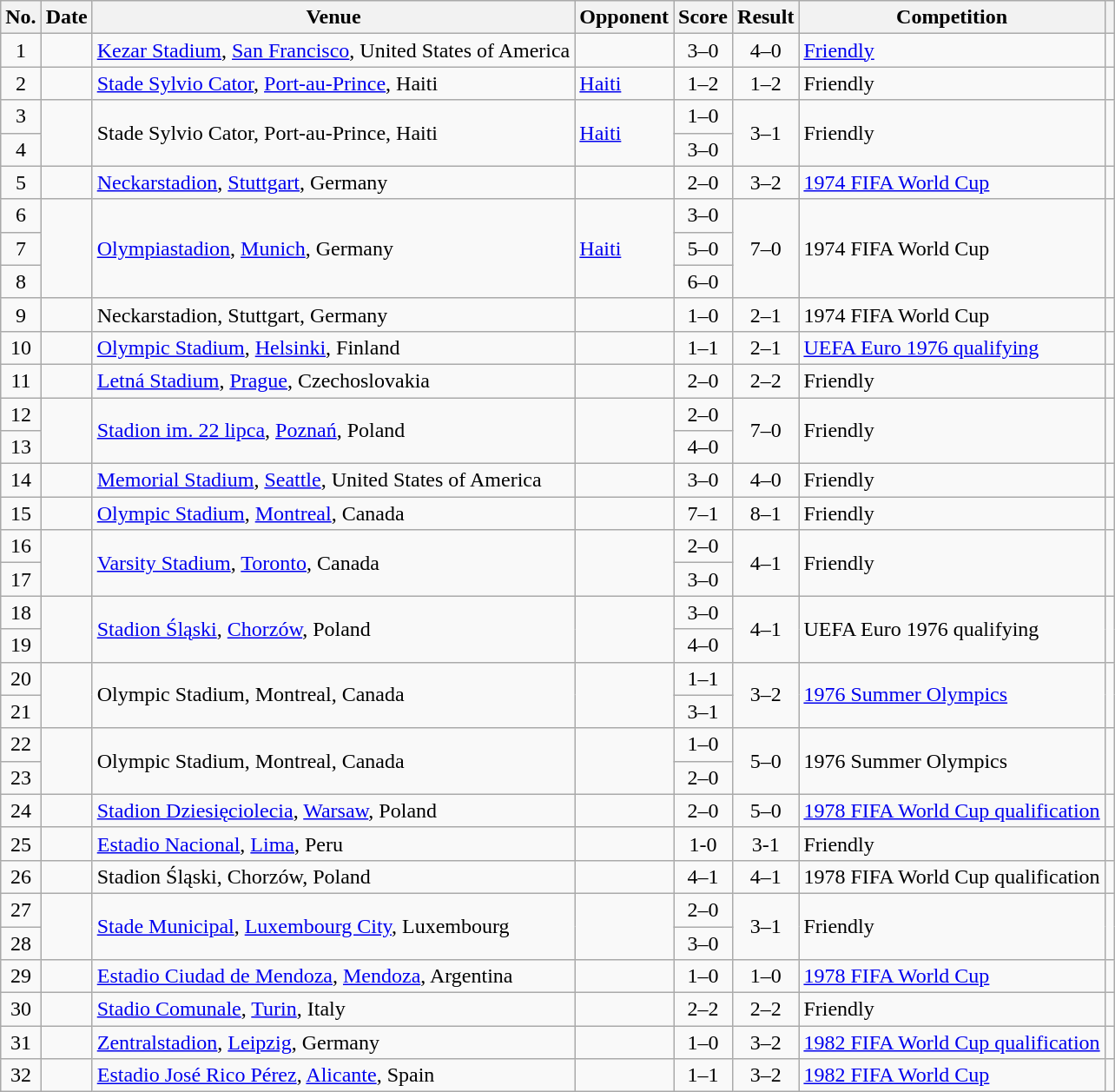<table class="wikitable sortable">
<tr>
<th scope="col">No.</th>
<th scope="col">Date</th>
<th scope="col">Venue</th>
<th scope="col">Opponent</th>
<th scope="col">Score</th>
<th scope="col">Result</th>
<th scope="col">Competition</th>
<th scope="col" class="unsortable"></th>
</tr>
<tr>
<td style="text-align:center">1</td>
<td></td>
<td><a href='#'>Kezar Stadium</a>, <a href='#'>San Francisco</a>, United States of America</td>
<td></td>
<td style="text-align:center">3–0</td>
<td style="text-align:center">4–0</td>
<td><a href='#'>Friendly</a></td>
<td></td>
</tr>
<tr>
<td style="text-align:center">2</td>
<td></td>
<td><a href='#'>Stade Sylvio Cator</a>, <a href='#'>Port-au-Prince</a>, Haiti</td>
<td> <a href='#'>Haiti</a></td>
<td style="text-align:center">1–2</td>
<td style="text-align:center">1–2</td>
<td>Friendly</td>
<td></td>
</tr>
<tr>
<td style="text-align:center">3</td>
<td rowspan="2"></td>
<td rowspan="2">Stade Sylvio Cator, Port-au-Prince, Haiti</td>
<td rowspan="2"> <a href='#'>Haiti</a></td>
<td style="text-align:center">1–0</td>
<td rowspan="2" style="text-align:center">3–1</td>
<td rowspan="2">Friendly</td>
<td rowspan="2"></td>
</tr>
<tr>
<td style="text-align:center">4</td>
<td style="text-align:center">3–0</td>
</tr>
<tr>
<td style="text-align:center">5</td>
<td></td>
<td><a href='#'>Neckarstadion</a>, <a href='#'>Stuttgart</a>, Germany</td>
<td></td>
<td style="text-align:center">2–0</td>
<td style="text-align:center">3–2</td>
<td><a href='#'>1974 FIFA World Cup</a></td>
<td></td>
</tr>
<tr>
<td style="text-align:center">6</td>
<td rowspan="3"></td>
<td rowspan="3"><a href='#'>Olympiastadion</a>, <a href='#'>Munich</a>, Germany</td>
<td rowspan="3"> <a href='#'>Haiti</a></td>
<td style="text-align:center">3–0</td>
<td rowspan="3" style="text-align:center">7–0</td>
<td rowspan="3">1974 FIFA World Cup</td>
<td rowspan="3"></td>
</tr>
<tr>
<td style="text-align:center">7</td>
<td style="text-align:center">5–0</td>
</tr>
<tr>
<td style="text-align:center">8</td>
<td style="text-align:center">6–0</td>
</tr>
<tr>
<td style="text-align:center">9</td>
<td></td>
<td>Neckarstadion, Stuttgart, Germany</td>
<td></td>
<td style="text-align:center">1–0</td>
<td style="text-align:center">2–1</td>
<td>1974 FIFA World Cup</td>
<td></td>
</tr>
<tr>
<td style="text-align:center">10</td>
<td></td>
<td><a href='#'>Olympic Stadium</a>, <a href='#'>Helsinki</a>, Finland</td>
<td></td>
<td style="text-align:center">1–1</td>
<td style="text-align:center">2–1</td>
<td><a href='#'>UEFA Euro 1976 qualifying</a></td>
<td></td>
</tr>
<tr>
<td style="text-align:center">11</td>
<td></td>
<td><a href='#'>Letná Stadium</a>, <a href='#'>Prague</a>, Czechoslovakia</td>
<td></td>
<td style="text-align:center">2–0</td>
<td style="text-align:center">2–2</td>
<td>Friendly</td>
<td></td>
</tr>
<tr>
<td style="text-align:center">12</td>
<td rowspan="2"></td>
<td rowspan="2"><a href='#'>Stadion im. 22 lipca</a>, <a href='#'>Poznań</a>, Poland</td>
<td rowspan="2"></td>
<td style="text-align:center">2–0</td>
<td rowspan="2" style="text-align:center">7–0</td>
<td rowspan="2">Friendly</td>
<td rowspan="2"></td>
</tr>
<tr>
<td style="text-align:center">13</td>
<td style="text-align:center">4–0</td>
</tr>
<tr>
<td style="text-align:center">14</td>
<td></td>
<td><a href='#'>Memorial Stadium</a>, <a href='#'>Seattle</a>, United States of America</td>
<td></td>
<td style="text-align:center">3–0</td>
<td style="text-align:center">4–0</td>
<td>Friendly</td>
<td></td>
</tr>
<tr>
<td style="text-align:center">15</td>
<td></td>
<td><a href='#'>Olympic Stadium</a>, <a href='#'>Montreal</a>, Canada</td>
<td></td>
<td style="text-align:center">7–1</td>
<td style="text-align:center">8–1</td>
<td>Friendly</td>
<td></td>
</tr>
<tr>
<td style="text-align:center">16</td>
<td rowspan="2"></td>
<td rowspan="2"><a href='#'>Varsity Stadium</a>, <a href='#'>Toronto</a>, Canada</td>
<td rowspan="2"></td>
<td style="text-align:center">2–0</td>
<td rowspan="2" style="text-align:center">4–1</td>
<td rowspan="2">Friendly</td>
<td rowspan="2"></td>
</tr>
<tr>
<td style="text-align:center">17</td>
<td style="text-align:center">3–0</td>
</tr>
<tr>
<td style="text-align:center">18</td>
<td rowspan="2"></td>
<td rowspan="2"><a href='#'>Stadion Śląski</a>, <a href='#'>Chorzów</a>, Poland</td>
<td rowspan="2"></td>
<td style="text-align:center">3–0</td>
<td rowspan="2" style="text-align:center">4–1</td>
<td rowspan="2">UEFA Euro 1976 qualifying</td>
<td rowspan="2"></td>
</tr>
<tr>
<td style="text-align:center">19</td>
<td style="text-align:center">4–0</td>
</tr>
<tr>
<td style="text-align:center">20</td>
<td rowspan="2"></td>
<td rowspan="2">Olympic Stadium, Montreal, Canada</td>
<td rowspan="2"></td>
<td style="text-align:center">1–1</td>
<td rowspan="2" style="text-align:center">3–2</td>
<td rowspan="2"><a href='#'>1976 Summer Olympics</a></td>
<td rowspan="2"></td>
</tr>
<tr>
<td style="text-align:center">21</td>
<td style="text-align:center">3–1</td>
</tr>
<tr>
<td style="text-align:center">22</td>
<td rowspan="2"></td>
<td rowspan="2">Olympic Stadium, Montreal, Canada</td>
<td rowspan="2"></td>
<td style="text-align:center">1–0</td>
<td rowspan="2" style="text-align:center">5–0</td>
<td rowspan="2">1976 Summer Olympics</td>
<td rowspan="2"></td>
</tr>
<tr>
<td style="text-align:center">23</td>
<td style="text-align:center">2–0</td>
</tr>
<tr>
<td style="text-align:center">24</td>
<td></td>
<td><a href='#'>Stadion Dziesięciolecia</a>, <a href='#'>Warsaw</a>, Poland</td>
<td></td>
<td style="text-align:center">2–0</td>
<td style="text-align:center">5–0</td>
<td><a href='#'>1978 FIFA World Cup qualification</a></td>
<td></td>
</tr>
<tr>
<td style="text-align:center">25</td>
<td></td>
<td><a href='#'>Estadio Nacional</a>, <a href='#'>Lima</a>, Peru</td>
<td></td>
<td style="text-align:center">1-0</td>
<td style="text-align:center">3-1</td>
<td>Friendly</td>
<td></td>
</tr>
<tr>
<td style="text-align:center">26</td>
<td></td>
<td>Stadion Śląski, Chorzów, Poland</td>
<td></td>
<td style="text-align:center">4–1</td>
<td style="text-align:center">4–1</td>
<td>1978 FIFA World Cup qualification</td>
<td></td>
</tr>
<tr>
<td style="text-align:center">27</td>
<td rowspan="2"></td>
<td rowspan="2"><a href='#'>Stade Municipal</a>, <a href='#'>Luxembourg City</a>, Luxembourg</td>
<td rowspan="2"></td>
<td style="text-align:center">2–0</td>
<td rowspan="2" style="text-align:center">3–1</td>
<td rowspan="2">Friendly</td>
<td rowspan="2"></td>
</tr>
<tr>
<td style="text-align:center">28</td>
<td style="text-align:center">3–0</td>
</tr>
<tr>
<td style="text-align:center">29</td>
<td></td>
<td><a href='#'>Estadio Ciudad de Mendoza</a>, <a href='#'>Mendoza</a>, Argentina</td>
<td></td>
<td style="text-align:center">1–0</td>
<td style="text-align:center">1–0</td>
<td><a href='#'>1978 FIFA World Cup</a></td>
<td></td>
</tr>
<tr>
<td style="text-align:center">30</td>
<td></td>
<td><a href='#'>Stadio Comunale</a>, <a href='#'>Turin</a>, Italy</td>
<td></td>
<td style="text-align:center">2–2</td>
<td style="text-align:center">2–2</td>
<td>Friendly</td>
<td></td>
</tr>
<tr>
<td style="text-align:center">31</td>
<td></td>
<td><a href='#'>Zentralstadion</a>, <a href='#'>Leipzig</a>, Germany</td>
<td></td>
<td style="text-align:center">1–0</td>
<td style="text-align:center">3–2</td>
<td><a href='#'>1982 FIFA World Cup qualification</a></td>
<td></td>
</tr>
<tr>
<td style="text-align:center">32</td>
<td></td>
<td><a href='#'>Estadio José Rico Pérez</a>, <a href='#'>Alicante</a>, Spain</td>
<td></td>
<td style="text-align:center">1–1</td>
<td style="text-align:center">3–2</td>
<td><a href='#'>1982 FIFA World Cup</a></td>
<td></td>
</tr>
</table>
